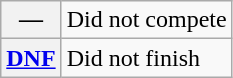<table class="wikitable">
<tr>
<th scope="row">—</th>
<td>Did not compete</td>
</tr>
<tr>
<th scope="row"><a href='#'>DNF</a></th>
<td>Did not finish</td>
</tr>
</table>
